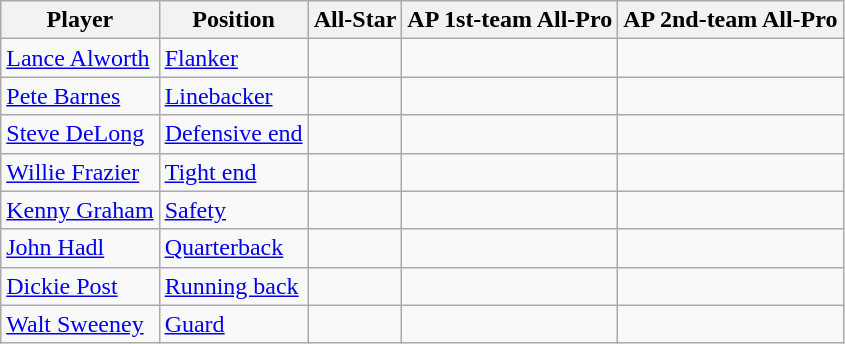<table class="wikitable">
<tr>
<th>Player</th>
<th>Position</th>
<th>All-Star</th>
<th>AP 1st-team All-Pro</th>
<th>AP 2nd-team All-Pro</th>
</tr>
<tr>
<td><a href='#'>Lance Alworth</a></td>
<td><a href='#'>Flanker</a></td>
<td></td>
<td></td>
<td></td>
</tr>
<tr>
<td><a href='#'>Pete Barnes</a></td>
<td><a href='#'>Linebacker</a></td>
<td></td>
<td></td>
<td></td>
</tr>
<tr>
<td><a href='#'>Steve DeLong</a></td>
<td><a href='#'>Defensive end</a></td>
<td></td>
<td></td>
<td></td>
</tr>
<tr>
<td><a href='#'>Willie Frazier</a></td>
<td><a href='#'>Tight end</a></td>
<td></td>
<td></td>
<td></td>
</tr>
<tr>
<td><a href='#'>Kenny Graham</a></td>
<td><a href='#'>Safety</a></td>
<td></td>
<td></td>
<td></td>
</tr>
<tr>
<td><a href='#'>John Hadl</a></td>
<td><a href='#'>Quarterback</a></td>
<td></td>
<td></td>
<td></td>
</tr>
<tr>
<td><a href='#'>Dickie Post</a></td>
<td><a href='#'>Running back</a></td>
<td></td>
<td></td>
<td></td>
</tr>
<tr>
<td><a href='#'>Walt Sweeney</a></td>
<td><a href='#'>Guard</a></td>
<td></td>
<td></td>
<td></td>
</tr>
</table>
